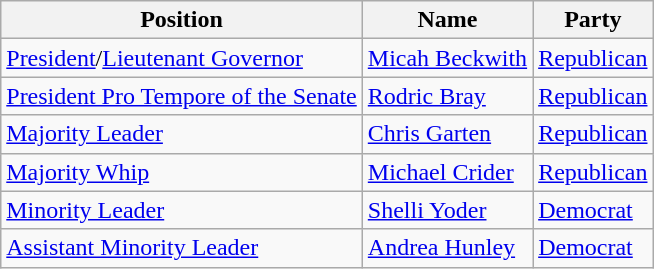<table class=wikitable>
<tr>
<th>Position</th>
<th>Name</th>
<th>Party</th>
</tr>
<tr>
<td><a href='#'>President</a>/<a href='#'>Lieutenant Governor</a></td>
<td><a href='#'>Micah Beckwith</a></td>
<td><a href='#'>Republican</a></td>
</tr>
<tr>
<td><a href='#'>President Pro Tempore of the Senate</a></td>
<td><a href='#'>Rodric Bray</a></td>
<td><a href='#'>Republican</a></td>
</tr>
<tr>
<td><a href='#'>Majority Leader</a></td>
<td><a href='#'>Chris Garten</a></td>
<td><a href='#'>Republican</a></td>
</tr>
<tr>
<td><a href='#'>Majority Whip</a></td>
<td><a href='#'>Michael Crider</a></td>
<td><a href='#'>Republican</a></td>
</tr>
<tr>
<td><a href='#'>Minority Leader</a></td>
<td><a href='#'>Shelli Yoder</a></td>
<td><a href='#'>Democrat</a></td>
</tr>
<tr>
<td><a href='#'>Assistant Minority Leader</a></td>
<td><a href='#'>Andrea Hunley</a></td>
<td><a href='#'>Democrat</a></td>
</tr>
</table>
